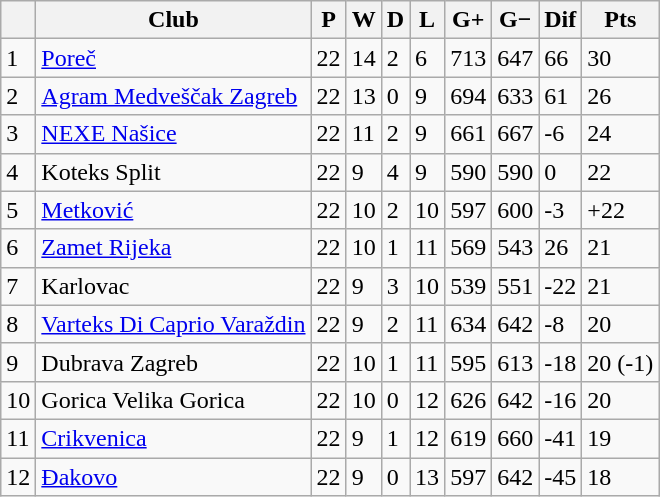<table class="wikitable sortable">
<tr>
<th></th>
<th>Club</th>
<th>P</th>
<th>W</th>
<th>D</th>
<th>L</th>
<th>G+</th>
<th>G−</th>
<th>Dif</th>
<th>Pts</th>
</tr>
<tr>
<td>1</td>
<td><a href='#'>Poreč</a></td>
<td>22</td>
<td>14</td>
<td>2</td>
<td>6</td>
<td>713</td>
<td>647</td>
<td>66</td>
<td>30</td>
</tr>
<tr>
<td>2</td>
<td><a href='#'>Agram Medveščak Zagreb</a></td>
<td>22</td>
<td>13</td>
<td>0</td>
<td>9</td>
<td>694</td>
<td>633</td>
<td>61</td>
<td>26</td>
</tr>
<tr>
<td>3</td>
<td><a href='#'>NEXE Našice</a></td>
<td>22</td>
<td>11</td>
<td>2</td>
<td>9</td>
<td>661</td>
<td>667</td>
<td>-6</td>
<td>24</td>
</tr>
<tr>
<td>4</td>
<td>Koteks Split</td>
<td>22</td>
<td>9</td>
<td>4</td>
<td>9</td>
<td>590</td>
<td>590</td>
<td>0</td>
<td>22</td>
</tr>
<tr>
<td>5</td>
<td><a href='#'>Metković</a></td>
<td>22</td>
<td>10</td>
<td>2</td>
<td>10</td>
<td>597</td>
<td>600</td>
<td>-3</td>
<td>+22</td>
</tr>
<tr>
<td>6</td>
<td><a href='#'>Zamet Rijeka</a></td>
<td>22</td>
<td>10</td>
<td>1</td>
<td>11</td>
<td>569</td>
<td>543</td>
<td>26</td>
<td>21</td>
</tr>
<tr>
<td>7</td>
<td>Karlovac</td>
<td>22</td>
<td>9</td>
<td>3</td>
<td>10</td>
<td>539</td>
<td>551</td>
<td>-22</td>
<td>21</td>
</tr>
<tr>
<td>8</td>
<td><a href='#'>Varteks Di Caprio Varaždin</a></td>
<td>22</td>
<td>9</td>
<td>2</td>
<td>11</td>
<td>634</td>
<td>642</td>
<td>-8</td>
<td>20</td>
</tr>
<tr>
<td>9</td>
<td>Dubrava Zagreb</td>
<td>22</td>
<td>10</td>
<td>1</td>
<td>11</td>
<td>595</td>
<td>613</td>
<td>-18</td>
<td>20 (-1)</td>
</tr>
<tr>
<td>10</td>
<td>Gorica Velika Gorica</td>
<td>22</td>
<td>10</td>
<td>0</td>
<td>12</td>
<td>626</td>
<td>642</td>
<td>-16</td>
<td>20</td>
</tr>
<tr>
<td>11</td>
<td><a href='#'>Crikvenica</a></td>
<td>22</td>
<td>9</td>
<td>1</td>
<td>12</td>
<td>619</td>
<td>660</td>
<td>-41</td>
<td>19</td>
</tr>
<tr>
<td>12</td>
<td><a href='#'>Đakovo</a></td>
<td>22</td>
<td>9</td>
<td>0</td>
<td>13</td>
<td>597</td>
<td>642</td>
<td>-45</td>
<td>18</td>
</tr>
</table>
